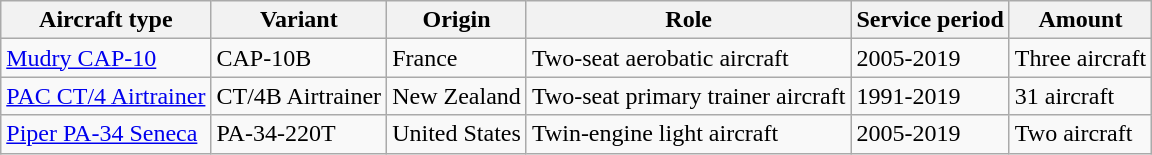<table class="wikitable sortable">
<tr>
<th>Aircraft type</th>
<th>Variant</th>
<th>Origin</th>
<th>Role</th>
<th>Service period</th>
<th>Amount</th>
</tr>
<tr>
<td><a href='#'>Mudry CAP-10</a></td>
<td>CAP-10B</td>
<td>France</td>
<td>Two-seat aerobatic aircraft</td>
<td>2005-2019</td>
<td>Three aircraft</td>
</tr>
<tr>
<td><a href='#'>PAC CT/4 Airtrainer</a></td>
<td>CT/4B Airtrainer</td>
<td>New Zealand</td>
<td>Two-seat primary trainer aircraft</td>
<td>1991-2019</td>
<td>31 aircraft</td>
</tr>
<tr>
<td><a href='#'>Piper PA-34 Seneca</a></td>
<td>PA-34-220T</td>
<td>United States</td>
<td>Twin-engine light aircraft</td>
<td>2005-2019</td>
<td>Two aircraft</td>
</tr>
</table>
